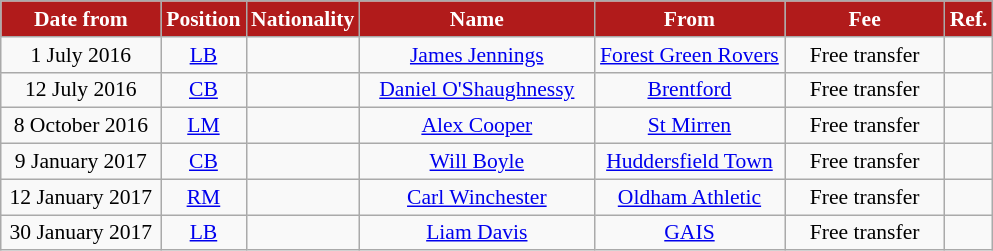<table class="wikitable"  style="text-align:center; font-size:90%; ">
<tr>
<th style="background:#B11B1B; color:#FFFFFF; width:100px;">Date from</th>
<th style="background:#B11B1B; color:#FFFFFF; width:50px;">Position</th>
<th style="background:#B11B1B; color:#FFFFFF; width:50px;">Nationality</th>
<th style="background:#B11B1B; color:#FFFFFF; width:150px;">Name</th>
<th style="background:#B11B1B; color:#FFFFFF; width:120px;">From</th>
<th style="background:#B11B1B; color:#FFFFFF; width:100px;">Fee</th>
<th style="background:#B11B1B; color:#FFFFFF; width:25px;">Ref.</th>
</tr>
<tr>
<td>1 July 2016</td>
<td><a href='#'>LB</a></td>
<td></td>
<td><a href='#'>James Jennings</a></td>
<td><a href='#'>Forest Green Rovers</a></td>
<td>Free transfer</td>
<td></td>
</tr>
<tr>
<td>12 July 2016</td>
<td><a href='#'>CB</a></td>
<td></td>
<td><a href='#'>Daniel O'Shaughnessy</a></td>
<td><a href='#'>Brentford</a></td>
<td>Free transfer</td>
<td></td>
</tr>
<tr>
<td>8 October 2016</td>
<td><a href='#'>LM</a></td>
<td></td>
<td><a href='#'>Alex Cooper</a></td>
<td><a href='#'>St Mirren</a></td>
<td>Free transfer</td>
<td></td>
</tr>
<tr>
<td>9 January 2017</td>
<td><a href='#'>CB</a></td>
<td></td>
<td><a href='#'>Will Boyle</a></td>
<td><a href='#'>Huddersfield Town</a></td>
<td>Free transfer</td>
<td></td>
</tr>
<tr>
<td>12 January 2017</td>
<td><a href='#'>RM</a></td>
<td></td>
<td><a href='#'>Carl Winchester</a></td>
<td><a href='#'>Oldham Athletic</a></td>
<td>Free transfer</td>
<td></td>
</tr>
<tr>
<td>30 January 2017</td>
<td><a href='#'>LB</a></td>
<td></td>
<td><a href='#'>Liam Davis</a></td>
<td><a href='#'>GAIS</a></td>
<td>Free transfer</td>
<td></td>
</tr>
</table>
